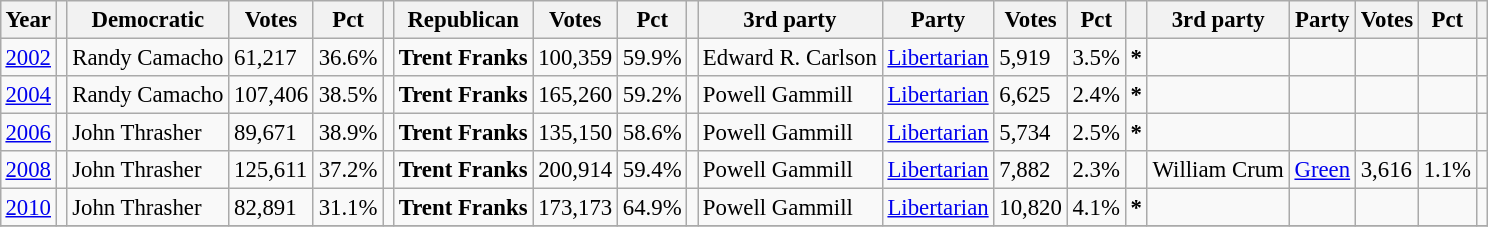<table class="wikitable" style="margin:0.5em ; font-size:95%">
<tr>
<th>Year</th>
<th></th>
<th>Democratic</th>
<th>Votes</th>
<th>Pct</th>
<th></th>
<th>Republican</th>
<th>Votes</th>
<th>Pct</th>
<th></th>
<th>3rd party</th>
<th>Party</th>
<th>Votes</th>
<th>Pct</th>
<th></th>
<th>3rd party</th>
<th>Party</th>
<th>Votes</th>
<th>Pct</th>
<th></th>
</tr>
<tr>
<td><a href='#'>2002</a></td>
<td></td>
<td>Randy Camacho</td>
<td>61,217</td>
<td>36.6%</td>
<td></td>
<td><strong>Trent Franks</strong></td>
<td>100,359</td>
<td>59.9%</td>
<td></td>
<td>Edward R. Carlson</td>
<td><a href='#'>Libertarian</a></td>
<td>5,919</td>
<td>3.5%</td>
<td><strong>*</strong></td>
<td></td>
<td></td>
<td></td>
<td></td>
<td></td>
</tr>
<tr>
<td><a href='#'>2004</a></td>
<td></td>
<td>Randy Camacho</td>
<td>107,406</td>
<td>38.5%</td>
<td></td>
<td><strong>Trent Franks</strong></td>
<td>165,260</td>
<td>59.2%</td>
<td></td>
<td>Powell Gammill</td>
<td><a href='#'>Libertarian</a></td>
<td>6,625</td>
<td>2.4%</td>
<td><strong>*</strong></td>
<td></td>
<td></td>
<td></td>
<td></td>
<td></td>
</tr>
<tr>
<td><a href='#'>2006</a></td>
<td></td>
<td>John Thrasher</td>
<td>89,671</td>
<td>38.9%</td>
<td></td>
<td><strong>Trent Franks</strong></td>
<td>135,150</td>
<td>58.6%</td>
<td></td>
<td>Powell Gammill</td>
<td><a href='#'>Libertarian</a></td>
<td>5,734</td>
<td>2.5%</td>
<td><strong>*</strong></td>
<td></td>
<td></td>
<td></td>
<td></td>
<td></td>
</tr>
<tr>
<td><a href='#'>2008</a></td>
<td></td>
<td>John Thrasher</td>
<td>125,611</td>
<td>37.2%</td>
<td></td>
<td><strong>Trent Franks</strong></td>
<td>200,914</td>
<td>59.4%</td>
<td></td>
<td>Powell Gammill</td>
<td><a href='#'>Libertarian</a></td>
<td>7,882</td>
<td>2.3%</td>
<td></td>
<td>William Crum</td>
<td><a href='#'>Green</a></td>
<td>3,616</td>
<td>1.1%</td>
<td></td>
</tr>
<tr>
<td><a href='#'>2010</a></td>
<td></td>
<td>John Thrasher</td>
<td>82,891</td>
<td>31.1%</td>
<td></td>
<td><strong>Trent Franks</strong></td>
<td>173,173</td>
<td>64.9%</td>
<td></td>
<td>Powell Gammill</td>
<td><a href='#'>Libertarian</a></td>
<td>10,820</td>
<td>4.1%</td>
<td><strong>*</strong></td>
<td></td>
<td></td>
<td></td>
<td></td>
<td></td>
</tr>
<tr>
</tr>
</table>
